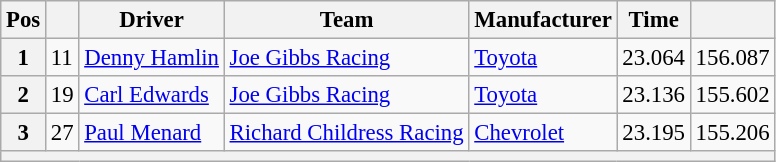<table class="wikitable" style="font-size:95%">
<tr>
<th>Pos</th>
<th></th>
<th>Driver</th>
<th>Team</th>
<th>Manufacturer</th>
<th>Time</th>
<th></th>
</tr>
<tr>
<th>1</th>
<td>11</td>
<td><a href='#'>Denny Hamlin</a></td>
<td><a href='#'>Joe Gibbs Racing</a></td>
<td><a href='#'>Toyota</a></td>
<td>23.064</td>
<td>156.087</td>
</tr>
<tr>
<th>2</th>
<td>19</td>
<td><a href='#'>Carl Edwards</a></td>
<td><a href='#'>Joe Gibbs Racing</a></td>
<td><a href='#'>Toyota</a></td>
<td>23.136</td>
<td>155.602</td>
</tr>
<tr>
<th>3</th>
<td>27</td>
<td><a href='#'>Paul Menard</a></td>
<td><a href='#'>Richard Childress Racing</a></td>
<td><a href='#'>Chevrolet</a></td>
<td>23.195</td>
<td>155.206</td>
</tr>
<tr>
<th colspan="7"></th>
</tr>
</table>
